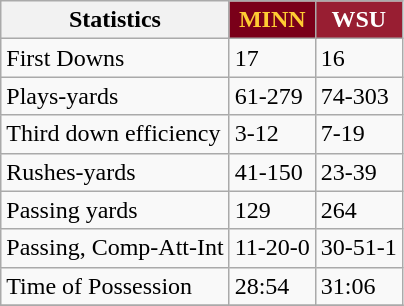<table class="wikitable">
<tr>
<th>Statistics</th>
<th style="background:#7a0019; color:#ffcc33">MINN</th>
<th style="background:#981e32; color:#ffffff">WSU</th>
</tr>
<tr>
<td>First Downs</td>
<td>17</td>
<td>16</td>
</tr>
<tr>
<td>Plays-yards</td>
<td>61-279</td>
<td>74-303</td>
</tr>
<tr>
<td>Third down efficiency</td>
<td>3-12</td>
<td>7-19</td>
</tr>
<tr>
<td>Rushes-yards</td>
<td>41-150</td>
<td>23-39</td>
</tr>
<tr>
<td>Passing yards</td>
<td>129</td>
<td>264</td>
</tr>
<tr>
<td>Passing, Comp-Att-Int</td>
<td>11-20-0</td>
<td>30-51-1</td>
</tr>
<tr>
<td>Time of Possession</td>
<td>28:54</td>
<td>31:06</td>
</tr>
<tr>
</tr>
</table>
